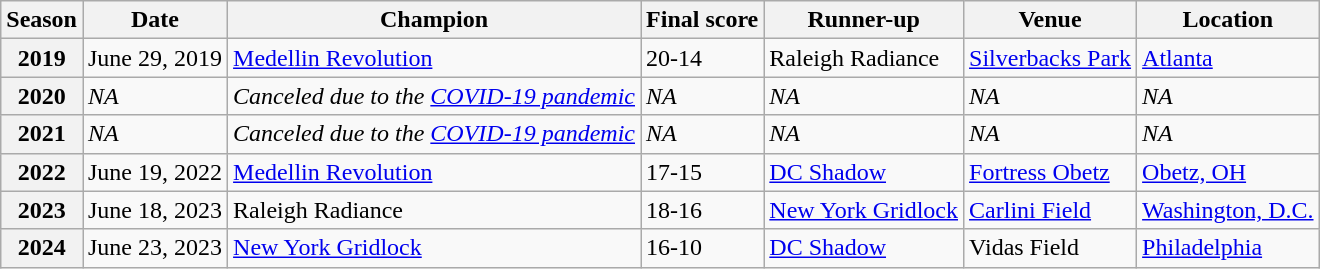<table class="wikitable">
<tr>
<th scope="col">Season</th>
<th scope="col">Date</th>
<th scope="col">Champion</th>
<th scope="col">Final score</th>
<th scope="col">Runner-up</th>
<th scope="col">Venue</th>
<th scope="col">Location</th>
</tr>
<tr>
<th scope="row">2019</th>
<td>June 29, 2019</td>
<td><a href='#'>Medellin Revolution</a></td>
<td>20-14</td>
<td>Raleigh Radiance</td>
<td><a href='#'>Silverbacks Park</a></td>
<td><a href='#'>Atlanta</a></td>
</tr>
<tr>
<th scope="row">2020</th>
<td><em>NA</em></td>
<td><em>Canceled due to the <a href='#'>COVID-19 pandemic</a></em></td>
<td><em>NA</em></td>
<td><em>NA</em></td>
<td><em>NA</em></td>
<td><em>NA</em></td>
</tr>
<tr>
<th scope="row">2021</th>
<td><em>NA</em></td>
<td><em>Canceled due to the <a href='#'>COVID-19 pandemic</a></em></td>
<td><em>NA</em></td>
<td><em>NA</em></td>
<td><em>NA</em></td>
<td><em>NA</em></td>
</tr>
<tr>
<th scope="row">2022</th>
<td>June 19, 2022</td>
<td><a href='#'>Medellin Revolution</a></td>
<td>17-15</td>
<td><a href='#'>DC Shadow</a></td>
<td><a href='#'>Fortress Obetz</a></td>
<td><a href='#'>Obetz, OH</a></td>
</tr>
<tr>
<th scope="row">2023</th>
<td>June 18, 2023</td>
<td>Raleigh Radiance</td>
<td>18-16</td>
<td><a href='#'>New York Gridlock</a></td>
<td><a href='#'>Carlini Field</a></td>
<td><a href='#'>Washington, D.C.</a></td>
</tr>
<tr>
<th scope="row">2024</th>
<td>June 23, 2023</td>
<td><a href='#'>New York Gridlock</a></td>
<td>16-10</td>
<td><a href='#'>DC Shadow</a></td>
<td>Vidas Field</td>
<td><a href='#'>Philadelphia</a></td>
</tr>
</table>
